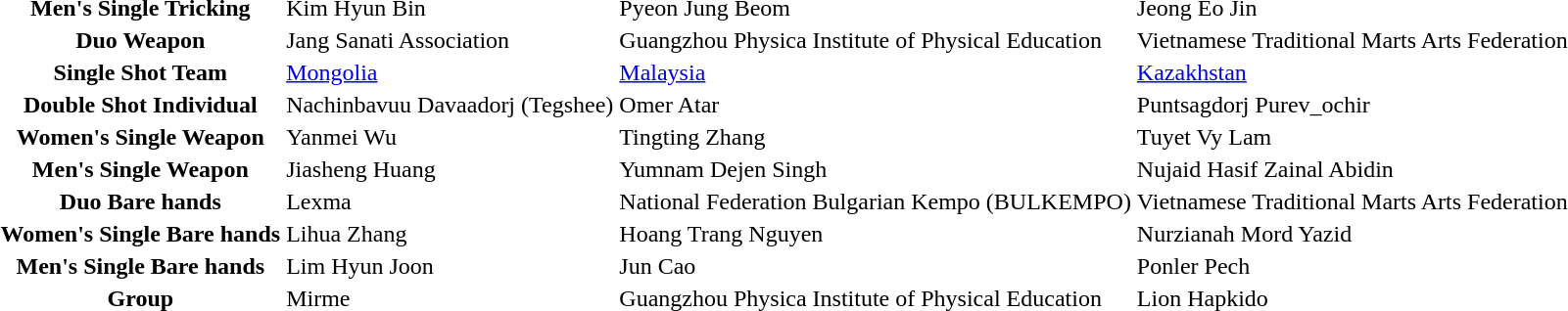<table>
<tr>
<th scope=row rowspan=1>Men's Single Tricking</th>
<td rowspan=1> Kim Hyun Bin</td>
<td rowspan=1> Pyeon Jung Beom</td>
<td rowspan=1> Jeong Eo Jin</td>
</tr>
<tr>
<th scope=row rowspan=1>Duo Weapon</th>
<td rowspan=1> Jang Sanati Association</td>
<td rowspan=1> Guangzhou Physica Institute of Physical Education</td>
<td rowspan=1> Vietnamese Traditional Marts Arts Federation</td>
</tr>
<tr>
<th scope=row rowspan=1>Single Shot Team</th>
<td rowspan=1> <a href='#'>Mongolia</a></td>
<td rowspan=1> <a href='#'>Malaysia</a></td>
<td rowspan=1> <a href='#'>Kazakhstan</a></td>
</tr>
<tr>
<th scope=row rowspan=1>Double Shot Individual</th>
<td rowspan=1> Nachinbavuu Davaadorj (Tegshee)</td>
<td rowspan=1> Omer Atar</td>
<td rowspan=1> Puntsagdorj Purev_ochir</td>
</tr>
<tr>
<th scope=row rowspan=1>Women's Single Weapon</th>
<td rowspan=1> Yanmei Wu</td>
<td rowspan=1> Tingting Zhang</td>
<td rowspan=1> Tuyet Vy Lam</td>
</tr>
<tr>
<th scope=row rowspan=1>Men's Single Weapon</th>
<td rowspan=1> Jiasheng Huang</td>
<td rowspan=1> Yumnam Dejen Singh</td>
<td rowspan=1> Nujaid Hasif Zainal Abidin</td>
</tr>
<tr>
<th scope=row rowspan=1>Duo Bare hands</th>
<td rowspan=1> Lexma</td>
<td rowspan=1> National Federation Bulgarian Kempo (BULKEMPO)</td>
<td rowspan=1> Vietnamese Traditional Marts Arts Federation</td>
</tr>
<tr>
<th scope=row rowspan=1>Women's Single Bare hands</th>
<td rowspan=1> Lihua Zhang</td>
<td rowspan=1> Hoang Trang Nguyen</td>
<td rowspan=1> Nurzianah Mord Yazid</td>
</tr>
<tr>
<th scope=row rowspan=1>Men's Single Bare hands</th>
<td rowspan=1> Lim Hyun Joon</td>
<td rowspan=1> Jun Cao</td>
<td rowspan=1> Ponler Pech</td>
</tr>
<tr>
<th scope=row rowspan=1>Group</th>
<td rowspan=1> Mirme</td>
<td rowspan=1> Guangzhou Physica Institute of Physical Education</td>
<td rowspan=1> Lion Hapkido</td>
</tr>
</table>
